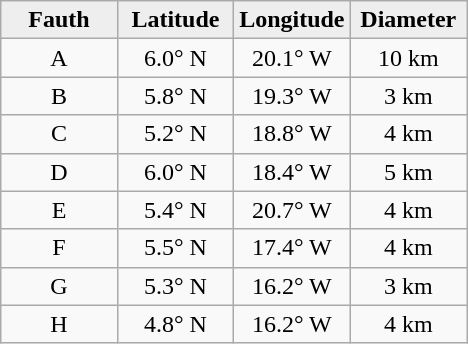<table class="wikitable">
<tr>
<th width="25%" style="background:#eeeeee;">Fauth</th>
<th width="25%" style="background:#eeeeee;">Latitude</th>
<th width="25%" style="background:#eeeeee;">Longitude</th>
<th width="25%" style="background:#eeeeee;">Diameter</th>
</tr>
<tr>
<td align="center">A</td>
<td align="center">6.0° N</td>
<td align="center">20.1° W</td>
<td align="center">10 km</td>
</tr>
<tr>
<td align="center">B</td>
<td align="center">5.8° N</td>
<td align="center">19.3° W</td>
<td align="center">3 km</td>
</tr>
<tr>
<td align="center">C</td>
<td align="center">5.2° N</td>
<td align="center">18.8° W</td>
<td align="center">4 km</td>
</tr>
<tr>
<td align="center">D</td>
<td align="center">6.0° N</td>
<td align="center">18.4° W</td>
<td align="center">5 km</td>
</tr>
<tr>
<td align="center">E</td>
<td align="center">5.4° N</td>
<td align="center">20.7° W</td>
<td align="center">4 km</td>
</tr>
<tr>
<td align="center">F</td>
<td align="center">5.5° N</td>
<td align="center">17.4° W</td>
<td align="center">4 km</td>
</tr>
<tr>
<td align="center">G</td>
<td align="center">5.3° N</td>
<td align="center">16.2° W</td>
<td align="center">3 km</td>
</tr>
<tr>
<td align="center">H</td>
<td align="center">4.8° N</td>
<td align="center">16.2° W</td>
<td align="center">4 km</td>
</tr>
</table>
